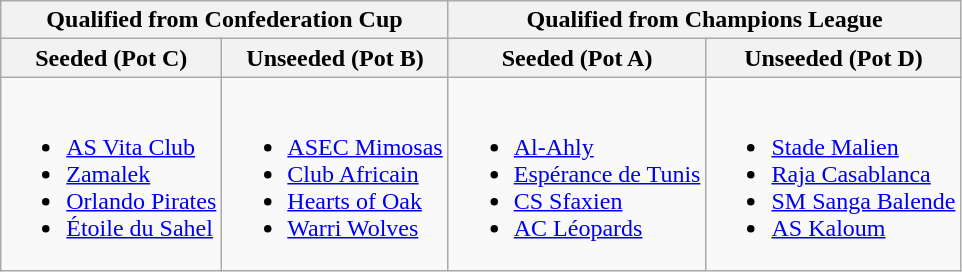<table class="wikitable">
<tr>
<th colspan=2>Qualified from Confederation Cup</th>
<th colspan=2>Qualified from Champions League</th>
</tr>
<tr>
<th>Seeded (Pot C)</th>
<th>Unseeded (Pot B)</th>
<th>Seeded (Pot A)</th>
<th>Unseeded (Pot D)</th>
</tr>
<tr>
<td valign=top><br><ul><li> <a href='#'>AS Vita Club</a> </li><li> <a href='#'>Zamalek</a> </li><li> <a href='#'>Orlando Pirates</a> </li><li> <a href='#'>Étoile du Sahel</a> </li></ul></td>
<td valign=top><br><ul><li> <a href='#'>ASEC Mimosas</a> </li><li> <a href='#'>Club Africain</a> </li><li> <a href='#'>Hearts of Oak</a> </li><li> <a href='#'>Warri Wolves</a> </li></ul></td>
<td valign=top><br><ul><li> <a href='#'>Al-Ahly</a> </li><li> <a href='#'>Espérance de Tunis</a> </li><li> <a href='#'>CS Sfaxien</a> </li><li> <a href='#'>AC Léopards</a> </li></ul></td>
<td valign=top><br><ul><li> <a href='#'>Stade Malien</a> </li><li> <a href='#'>Raja Casablanca</a> </li><li> <a href='#'>SM Sanga Balende</a> </li><li> <a href='#'>AS Kaloum</a> </li></ul></td>
</tr>
</table>
